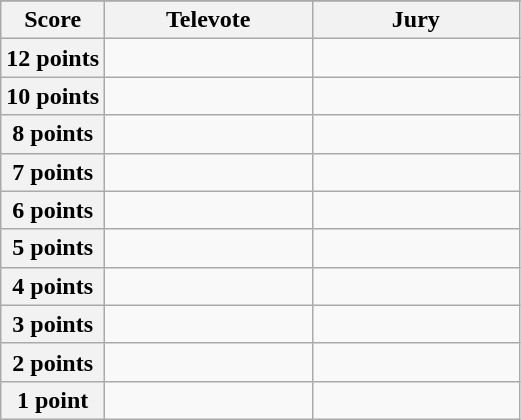<table class="wikitable">
<tr>
</tr>
<tr>
<th scope="col" width="20%">Score</th>
<th scope="col" width="40%">Televote</th>
<th scope="col" width="40%">Jury</th>
</tr>
<tr>
<th scope="row">12 points</th>
<td></td>
<td></td>
</tr>
<tr>
<th scope="row">10 points</th>
<td></td>
<td></td>
</tr>
<tr>
<th scope="row">8 points</th>
<td></td>
<td></td>
</tr>
<tr>
<th scope="row">7 points</th>
<td></td>
<td></td>
</tr>
<tr>
<th scope="row">6 points</th>
<td></td>
<td></td>
</tr>
<tr>
<th scope="row">5 points</th>
<td></td>
<td></td>
</tr>
<tr>
<th scope="row">4 points</th>
<td></td>
<td></td>
</tr>
<tr>
<th scope="row">3 points</th>
<td></td>
<td></td>
</tr>
<tr>
<th scope="row">2 points</th>
<td></td>
<td></td>
</tr>
<tr>
<th scope="row">1 point</th>
<td></td>
<td></td>
</tr>
</table>
